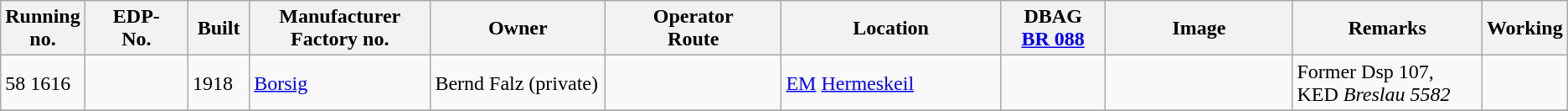<table class="wikitable" style="width="100%"; border:solid 1px #AAAAAA; background:#e3e3e3;">
<tr>
<th width="5%">Running<br>no.</th>
<th width="7%">EDP-<br>No.</th>
<th width="4%">Built</th>
<th width="12%">Manufacturer<br>Factory no.</th>
<th width="12%">Owner</th>
<th width="12%">Operator<br>Route</th>
<th width="15%">Location</th>
<th width="7%">DBAG<br><a href='#'>BR 088</a></th>
<th width="13%">Image</th>
<th width="20%">Remarks</th>
<th width="8%">Working</th>
</tr>
<tr>
<td>58 1616</td>
<td></td>
<td>1918</td>
<td><a href='#'>Borsig</a><br></td>
<td>Bernd Falz (private)</td>
<td></td>
<td><a href='#'>EM</a> <a href='#'>Hermeskeil</a></td>
<td></td>
<td></td>
<td>Former Dsp 107, KED <em>Breslau 5582</em></td>
<td></td>
</tr>
<tr>
</tr>
</table>
